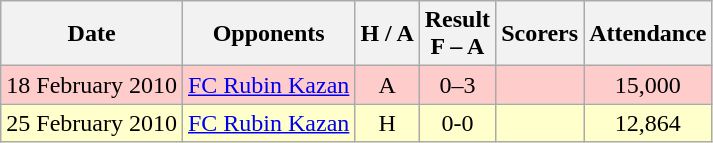<table class="wikitable" style="text-align:center">
<tr>
<th>Date</th>
<th>Opponents</th>
<th>H / A</th>
<th>Result<br>F – A</th>
<th>Scorers</th>
<th>Attendance</th>
</tr>
<tr bgcolor="#ffcccc">
<td>18 February 2010</td>
<td> <a href='#'>FC Rubin Kazan</a></td>
<td>A</td>
<td>0–3</td>
<td></td>
<td>15,000</td>
</tr>
<tr bgcolor="#ffffcc">
<td>25 February 2010</td>
<td> <a href='#'>FC Rubin Kazan</a></td>
<td>H</td>
<td>0-0</td>
<td></td>
<td>12,864</td>
</tr>
</table>
